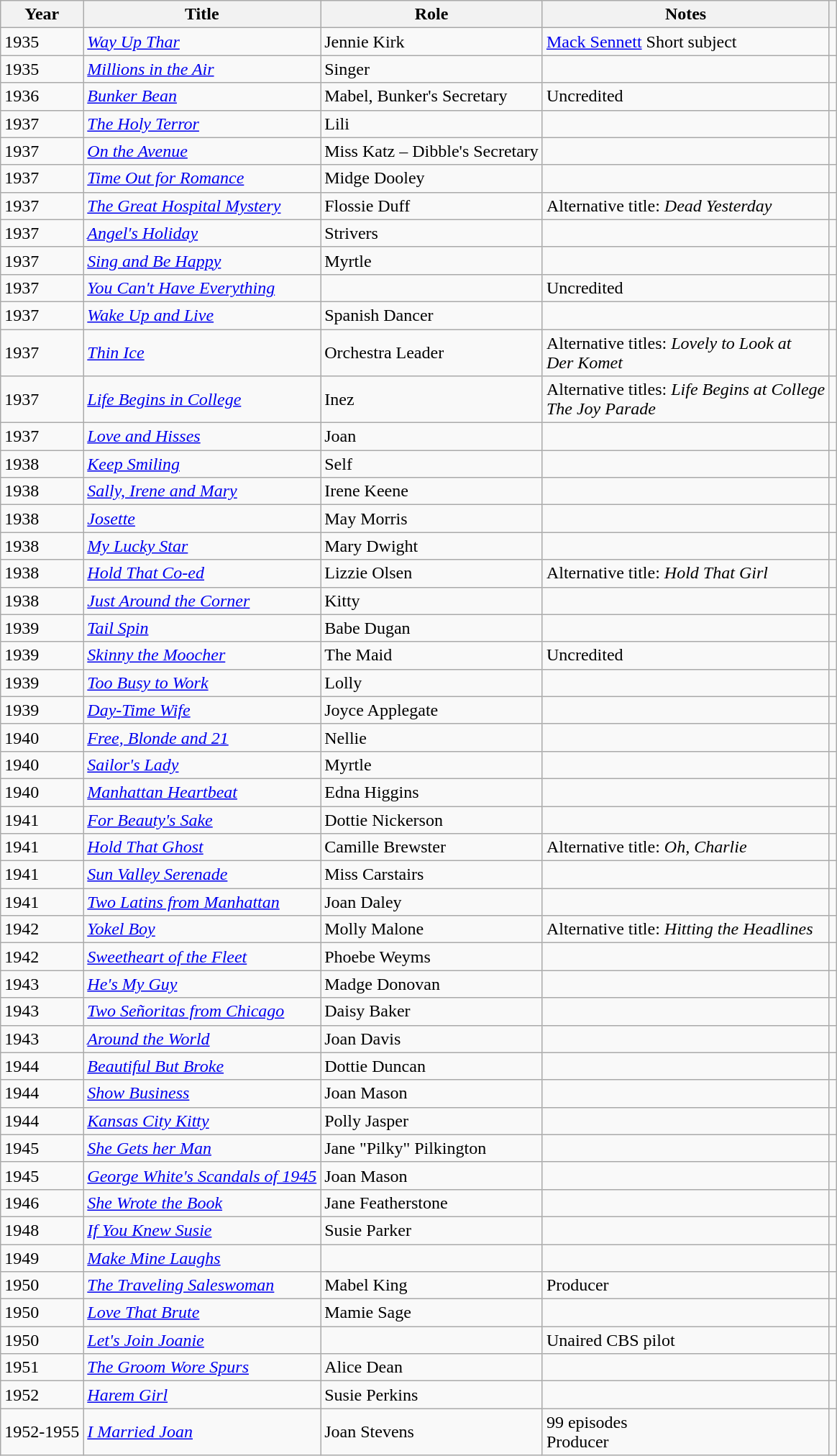<table class="wikitable sortable">
<tr>
<th>Year</th>
<th>Title</th>
<th>Role</th>
<th class="unsortable">Notes</th>
<th class="unsortable"></th>
</tr>
<tr>
<td>1935</td>
<td><em><a href='#'>Way Up Thar</a></em></td>
<td>Jennie Kirk</td>
<td><a href='#'>Mack Sennett</a> Short subject</td>
<td></td>
</tr>
<tr>
<td>1935</td>
<td><em><a href='#'>Millions in the Air</a></em></td>
<td>Singer</td>
<td></td>
<td></td>
</tr>
<tr>
<td>1936</td>
<td><em><a href='#'>Bunker Bean</a></em></td>
<td>Mabel, Bunker's Secretary</td>
<td>Uncredited</td>
<td></td>
</tr>
<tr>
<td>1937</td>
<td><em><a href='#'>The Holy Terror</a></em></td>
<td>Lili</td>
<td></td>
<td></td>
</tr>
<tr>
<td>1937</td>
<td><em><a href='#'>On the Avenue</a></em></td>
<td>Miss Katz – Dibble's Secretary</td>
<td></td>
<td></td>
</tr>
<tr>
<td>1937</td>
<td><em><a href='#'>Time Out for Romance</a></em></td>
<td>Midge Dooley</td>
<td></td>
<td></td>
</tr>
<tr>
<td>1937</td>
<td><em><a href='#'>The Great Hospital Mystery</a></em></td>
<td>Flossie Duff</td>
<td>Alternative title: <em>Dead Yesterday</em></td>
<td></td>
</tr>
<tr>
<td>1937</td>
<td><em><a href='#'>Angel's Holiday</a></em></td>
<td>Strivers</td>
<td></td>
<td></td>
</tr>
<tr>
<td>1937</td>
<td><em><a href='#'>Sing and Be Happy</a></em></td>
<td>Myrtle</td>
<td></td>
<td></td>
</tr>
<tr>
<td>1937</td>
<td><em><a href='#'>You Can't Have Everything</a></em></td>
<td></td>
<td>Uncredited</td>
<td></td>
</tr>
<tr>
<td>1937</td>
<td><em><a href='#'>Wake Up and Live</a></em></td>
<td>Spanish Dancer</td>
<td></td>
<td></td>
</tr>
<tr>
<td>1937</td>
<td><em><a href='#'>Thin Ice</a></em></td>
<td>Orchestra Leader</td>
<td>Alternative titles: <em>Lovely to Look at</em><br><em>Der Komet</em></td>
<td></td>
</tr>
<tr>
<td>1937</td>
<td><em><a href='#'>Life Begins in College</a></em></td>
<td>Inez</td>
<td>Alternative titles: <em>Life Begins at College</em><br><em>The Joy Parade</em></td>
<td></td>
</tr>
<tr>
<td>1937</td>
<td><em><a href='#'>Love and Hisses</a></em></td>
<td>Joan</td>
<td></td>
<td></td>
</tr>
<tr>
<td>1938</td>
<td><em><a href='#'>Keep Smiling</a></em></td>
<td>Self</td>
<td></td>
<td></td>
</tr>
<tr>
<td>1938</td>
<td><em><a href='#'>Sally, Irene and Mary</a></em></td>
<td>Irene Keene</td>
<td></td>
<td></td>
</tr>
<tr>
<td>1938</td>
<td><em><a href='#'>Josette</a></em></td>
<td>May Morris</td>
<td></td>
<td></td>
</tr>
<tr>
<td>1938</td>
<td><em><a href='#'>My Lucky Star</a></em></td>
<td>Mary Dwight</td>
<td></td>
<td></td>
</tr>
<tr>
<td>1938</td>
<td><em><a href='#'>Hold That Co-ed</a></em></td>
<td>Lizzie Olsen</td>
<td>Alternative title: <em>Hold That Girl</em></td>
<td></td>
</tr>
<tr>
<td>1938</td>
<td><em><a href='#'>Just Around the Corner</a></em></td>
<td>Kitty</td>
<td></td>
<td></td>
</tr>
<tr>
<td>1939</td>
<td><em><a href='#'>Tail Spin</a></em></td>
<td>Babe Dugan</td>
<td></td>
<td></td>
</tr>
<tr>
<td>1939</td>
<td><em><a href='#'>Skinny the Moocher</a></em></td>
<td>The Maid</td>
<td>Uncredited</td>
<td></td>
</tr>
<tr>
<td>1939</td>
<td><em><a href='#'>Too Busy to Work</a></em></td>
<td>Lolly</td>
<td></td>
<td></td>
</tr>
<tr>
<td>1939</td>
<td><em><a href='#'>Day-Time Wife</a></em></td>
<td>Joyce Applegate</td>
<td></td>
<td></td>
</tr>
<tr>
<td>1940</td>
<td><em><a href='#'>Free, Blonde and 21</a></em></td>
<td>Nellie</td>
<td></td>
<td></td>
</tr>
<tr>
<td>1940</td>
<td><em><a href='#'>Sailor's Lady</a></em></td>
<td>Myrtle</td>
<td></td>
<td></td>
</tr>
<tr>
<td>1940</td>
<td><em><a href='#'>Manhattan Heartbeat</a></em></td>
<td>Edna Higgins</td>
<td></td>
<td></td>
</tr>
<tr>
<td>1941</td>
<td><em><a href='#'>For Beauty's Sake</a></em></td>
<td>Dottie Nickerson</td>
<td></td>
<td></td>
</tr>
<tr>
<td>1941</td>
<td><em><a href='#'>Hold That Ghost</a></em></td>
<td>Camille Brewster</td>
<td>Alternative title: <em>Oh, Charlie</em></td>
<td></td>
</tr>
<tr>
<td>1941</td>
<td><em><a href='#'>Sun Valley Serenade</a></em></td>
<td>Miss Carstairs</td>
<td></td>
<td></td>
</tr>
<tr>
<td>1941</td>
<td><em><a href='#'>Two Latins from Manhattan</a></em></td>
<td>Joan Daley</td>
<td></td>
<td></td>
</tr>
<tr>
<td>1942</td>
<td><em><a href='#'>Yokel Boy</a></em></td>
<td>Molly Malone</td>
<td>Alternative title: <em>Hitting the Headlines</em></td>
<td></td>
</tr>
<tr>
<td>1942</td>
<td><em><a href='#'>Sweetheart of the Fleet</a></em></td>
<td>Phoebe Weyms</td>
<td></td>
<td></td>
</tr>
<tr>
<td>1943</td>
<td><em><a href='#'>He's My Guy</a></em></td>
<td>Madge Donovan</td>
<td></td>
<td></td>
</tr>
<tr>
<td>1943</td>
<td><em><a href='#'>Two Señoritas from Chicago</a></em></td>
<td>Daisy Baker</td>
<td></td>
<td></td>
</tr>
<tr>
<td>1943</td>
<td><em><a href='#'>Around the World</a></em></td>
<td>Joan Davis</td>
<td></td>
<td></td>
</tr>
<tr>
<td>1944</td>
<td><em><a href='#'>Beautiful But Broke</a></em></td>
<td>Dottie Duncan</td>
<td></td>
<td></td>
</tr>
<tr>
<td>1944</td>
<td><em><a href='#'>Show Business</a></em></td>
<td>Joan Mason</td>
<td></td>
<td></td>
</tr>
<tr>
<td>1944</td>
<td><em><a href='#'>Kansas City Kitty</a></em></td>
<td>Polly Jasper</td>
<td></td>
<td></td>
</tr>
<tr>
<td>1945</td>
<td><em><a href='#'>She Gets her Man</a></em></td>
<td>Jane "Pilky" Pilkington</td>
<td></td>
<td></td>
</tr>
<tr>
<td>1945</td>
<td><em><a href='#'>George White's Scandals of 1945</a></em></td>
<td>Joan Mason</td>
<td></td>
<td></td>
</tr>
<tr>
<td>1946</td>
<td><em><a href='#'>She Wrote the Book</a></em></td>
<td>Jane Featherstone</td>
<td></td>
<td></td>
</tr>
<tr>
<td>1948</td>
<td><em><a href='#'>If You Knew Susie</a></em></td>
<td>Susie Parker</td>
<td></td>
<td></td>
</tr>
<tr>
<td>1949</td>
<td><em><a href='#'>Make Mine Laughs</a></em></td>
<td></td>
<td></td>
<td></td>
</tr>
<tr>
<td>1950</td>
<td><em><a href='#'>The Traveling Saleswoman</a></em></td>
<td>Mabel King</td>
<td>Producer</td>
<td></td>
</tr>
<tr>
<td>1950</td>
<td><em><a href='#'>Love That Brute</a></em></td>
<td>Mamie Sage</td>
<td></td>
<td></td>
</tr>
<tr>
<td>1950</td>
<td><em><a href='#'>Let's Join Joanie</a></em></td>
<td></td>
<td>Unaired CBS pilot</td>
<td></td>
</tr>
<tr>
<td>1951</td>
<td><em><a href='#'>The Groom Wore Spurs</a></em></td>
<td>Alice Dean</td>
<td></td>
<td></td>
</tr>
<tr>
<td>1952</td>
<td><em><a href='#'>Harem Girl</a></em></td>
<td>Susie Perkins</td>
<td></td>
<td></td>
</tr>
<tr>
<td>1952-1955</td>
<td><em><a href='#'>I Married Joan</a></em></td>
<td>Joan Stevens</td>
<td>99 episodes<br>Producer</td>
<td></td>
</tr>
</table>
